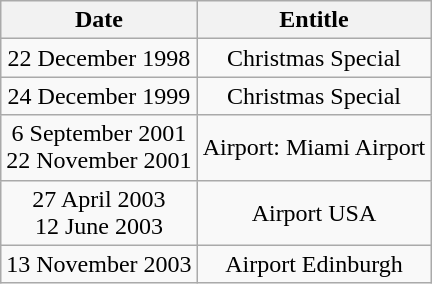<table class="wikitable" style="text-align:center;">
<tr>
<th>Date</th>
<th>Entitle</th>
</tr>
<tr>
<td>22 December 1998</td>
<td>Christmas Special</td>
</tr>
<tr>
<td>24 December 1999</td>
<td>Christmas Special</td>
</tr>
<tr>
<td>6 September 2001<br>22 November 2001</td>
<td>Airport: Miami Airport</td>
</tr>
<tr>
<td>27 April 2003<br>12 June 2003</td>
<td>Airport USA</td>
</tr>
<tr>
<td>13 November 2003</td>
<td>Airport Edinburgh</td>
</tr>
</table>
